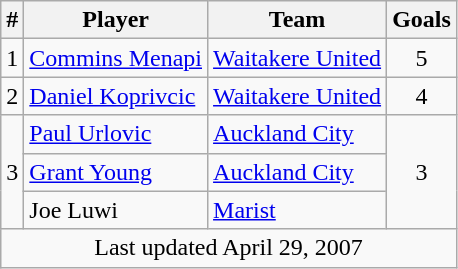<table class="wikitable" style="text-align: center;">
<tr>
<th>#</th>
<th>Player</th>
<th>Team</th>
<th>Goals</th>
</tr>
<tr>
<td rowspan="1">1</td>
<td align="left"> <a href='#'>Commins Menapi</a></td>
<td align="left"> <a href='#'>Waitakere United</a></td>
<td rowspan="1">5</td>
</tr>
<tr>
<td rowspan="1">2</td>
<td align="left"> <a href='#'>Daniel Koprivcic</a></td>
<td align="left"> <a href='#'>Waitakere United</a></td>
<td rowspan="1">4</td>
</tr>
<tr>
<td rowspan="3">3</td>
<td align="left"> <a href='#'>Paul Urlovic</a></td>
<td align="left"> <a href='#'>Auckland City</a></td>
<td rowspan="3">3</td>
</tr>
<tr>
<td align="left"> <a href='#'>Grant Young</a></td>
<td align="left"> <a href='#'>Auckland City</a></td>
</tr>
<tr>
<td align="left"> Joe Luwi</td>
<td align="left"> <a href='#'>Marist</a></td>
</tr>
<tr>
<td colspan="4">Last updated April 29, 2007</td>
</tr>
</table>
